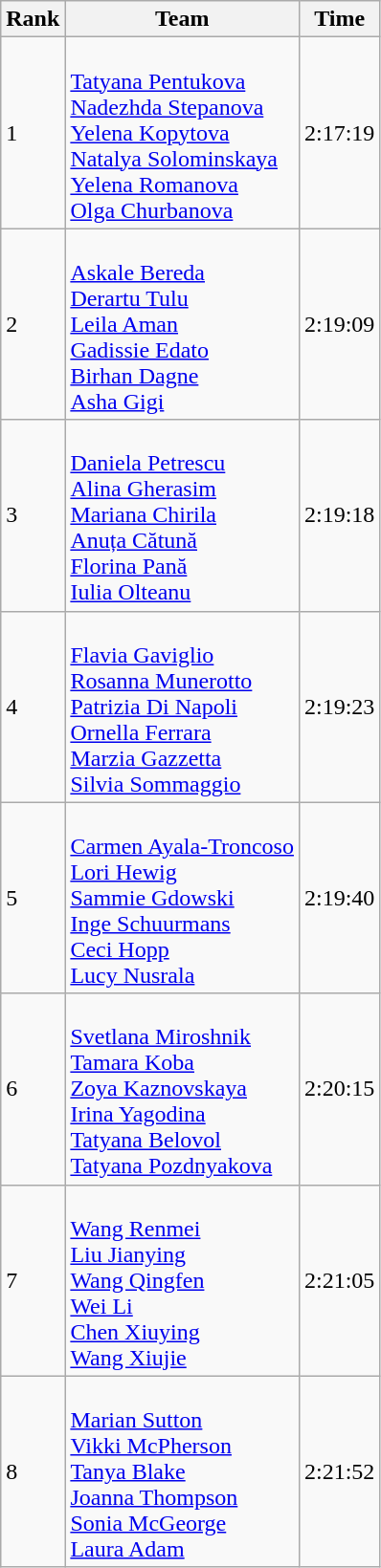<table class=wikitable>
<tr>
<th>Rank</th>
<th>Team</th>
<th>Time</th>
</tr>
<tr>
<td>1</td>
<td><br><a href='#'>Tatyana Pentukova</a><br><a href='#'>Nadezhda Stepanova</a><br><a href='#'>Yelena Kopytova</a><br><a href='#'>Natalya Solominskaya</a><br><a href='#'>Yelena Romanova</a><br><a href='#'>Olga Churbanova</a></td>
<td>2:17:19</td>
</tr>
<tr>
<td>2</td>
<td><br><a href='#'>Askale Bereda</a><br><a href='#'>Derartu Tulu</a><br><a href='#'>Leila Aman</a><br><a href='#'>Gadissie Edato</a><br><a href='#'>Birhan Dagne</a><br><a href='#'>Asha Gigi</a></td>
<td>2:19:09</td>
</tr>
<tr>
<td>3</td>
<td><br><a href='#'>Daniela Petrescu</a><br><a href='#'>Alina Gherasim</a><br><a href='#'>Mariana Chirila</a><br><a href='#'>Anuța Cătună</a><br><a href='#'>Florina Pană</a><br><a href='#'>Iulia Olteanu</a></td>
<td>2:19:18</td>
</tr>
<tr>
<td>4</td>
<td><br><a href='#'>Flavia Gaviglio</a><br><a href='#'>Rosanna Munerotto</a><br><a href='#'>Patrizia Di Napoli</a><br><a href='#'>Ornella Ferrara</a><br><a href='#'>Marzia Gazzetta</a><br><a href='#'>Silvia Sommaggio</a></td>
<td>2:19:23</td>
</tr>
<tr>
<td>5</td>
<td><br><a href='#'>Carmen Ayala-Troncoso</a><br><a href='#'>Lori Hewig</a><br><a href='#'>Sammie Gdowski</a><br><a href='#'>Inge Schuurmans</a><br><a href='#'>Ceci Hopp</a><br><a href='#'>Lucy Nusrala</a></td>
<td>2:19:40</td>
</tr>
<tr>
<td>6</td>
<td><br><a href='#'>Svetlana Miroshnik</a><br><a href='#'>Tamara Koba</a><br><a href='#'>Zoya Kaznovskaya</a><br><a href='#'>Irina Yagodina</a><br><a href='#'>Tatyana Belovol</a><br><a href='#'>Tatyana Pozdnyakova</a></td>
<td>2:20:15</td>
</tr>
<tr>
<td>7</td>
<td><br><a href='#'>Wang Renmei</a><br><a href='#'>Liu Jianying</a><br><a href='#'>Wang Qingfen</a><br><a href='#'>Wei Li</a><br><a href='#'>Chen Xiuying</a><br><a href='#'>Wang Xiujie</a></td>
<td>2:21:05</td>
</tr>
<tr>
<td>8</td>
<td><br><a href='#'>Marian Sutton</a><br><a href='#'>Vikki McPherson</a><br><a href='#'>Tanya Blake</a><br><a href='#'>Joanna Thompson</a><br><a href='#'>Sonia McGeorge</a><br><a href='#'>Laura Adam</a></td>
<td>2:21:52</td>
</tr>
</table>
